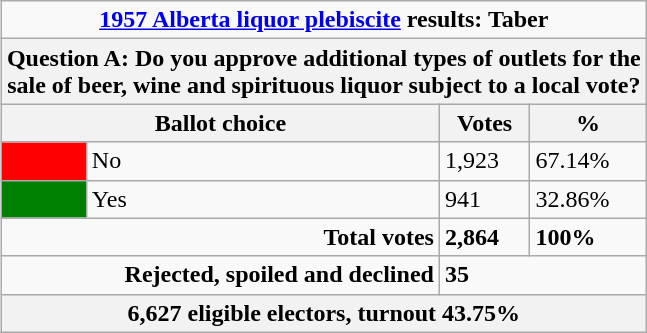<table class="wikitable" align=right>
<tr>
<td colspan=4 align=center><strong><a href='#'>1957 Alberta liquor plebiscite</a> results: Taber</strong></td>
</tr>
<tr>
<th colspan=4>Question A: Do you approve additional types of outlets for the<br> sale of beer, wine and spirituous liquor subject to a local vote?</th>
</tr>
<tr>
<th colspan=2>Ballot choice</th>
<th>Votes</th>
<th>%</th>
</tr>
<tr>
<td bgcolor=red></td>
<td>No</td>
<td>1,923</td>
<td>67.14%</td>
</tr>
<tr>
<td bgcolor=green></td>
<td>Yes</td>
<td>941</td>
<td>32.86%</td>
</tr>
<tr>
<td align=right colspan=2><strong>Total votes</strong></td>
<td><strong>2,864</strong></td>
<td><strong>100%</strong></td>
</tr>
<tr>
<td align=right colspan=2><strong>Rejected, spoiled and declined</strong></td>
<td colspan=2><strong>35</strong></td>
</tr>
<tr>
<th colspan=4>6,627 eligible electors, turnout 43.75%</th>
</tr>
</table>
